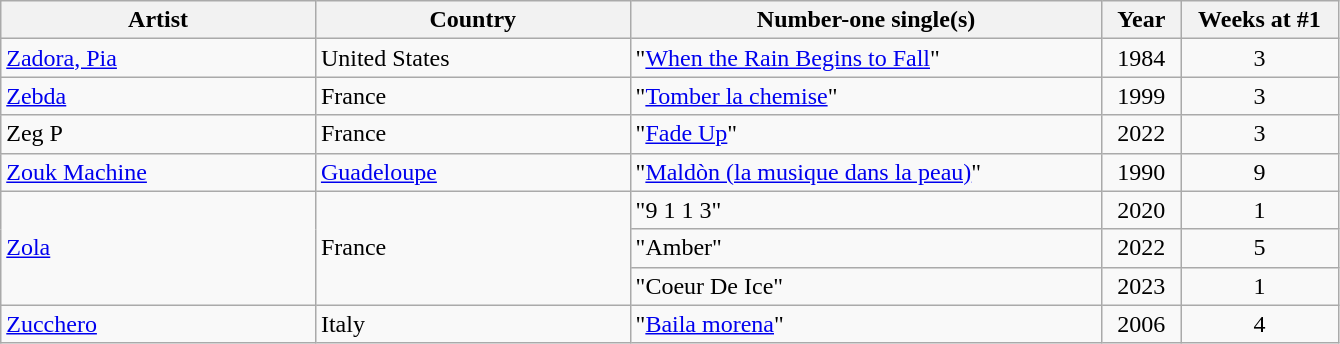<table class="wikitable">
<tr>
<th width="20%">Artist</th>
<th width="20%">Country</th>
<th width="30%">Number-one single(s)</th>
<th width="5%">Year</th>
<th width="10%">Weeks at #1</th>
</tr>
<tr>
<td><a href='#'>Zadora, Pia</a></td>
<td>United States</td>
<td>"<a href='#'>When the Rain Begins to Fall</a>"</td>
<td align=center>1984</td>
<td align=center>3</td>
</tr>
<tr>
<td><a href='#'>Zebda</a></td>
<td>France</td>
<td>"<a href='#'>Tomber la chemise</a>"</td>
<td align=center>1999</td>
<td align=center>3</td>
</tr>
<tr>
<td>Zeg P</td>
<td>France</td>
<td>"<a href='#'>Fade Up</a>"</td>
<td align=center>2022</td>
<td align=center>3</td>
</tr>
<tr>
<td><a href='#'>Zouk Machine</a></td>
<td><a href='#'>Guadeloupe</a></td>
<td>"<a href='#'>Maldòn (la musique dans la peau)</a>"</td>
<td align=center>1990</td>
<td align=center>9</td>
</tr>
<tr>
<td rowspan=3><a href='#'>Zola</a></td>
<td rowspan=3>France</td>
<td>"9 1 1 3"</td>
<td align=center>2020</td>
<td align=center>1</td>
</tr>
<tr>
<td>"Amber"</td>
<td align=center>2022</td>
<td align=center>5</td>
</tr>
<tr>
<td>"Coeur De Ice"</td>
<td align=center>2023</td>
<td align=center>1</td>
</tr>
<tr>
<td><a href='#'>Zucchero</a></td>
<td>Italy</td>
<td>"<a href='#'>Baila morena</a>"</td>
<td align=center>2006</td>
<td align=center>4</td>
</tr>
</table>
